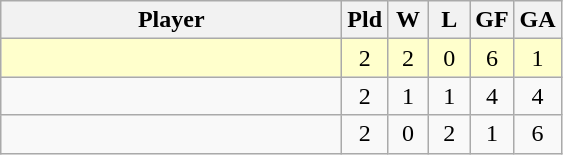<table class=wikitable style="text-align:center">
<tr>
<th width=220>Player</th>
<th width=20>Pld</th>
<th width=20>W</th>
<th width=20>L</th>
<th width=20>GF</th>
<th width=20>GA</th>
</tr>
<tr bgcolor=#ffffcc>
<td align=left></td>
<td>2</td>
<td>2</td>
<td>0</td>
<td>6</td>
<td>1</td>
</tr>
<tr>
<td align=left></td>
<td>2</td>
<td>1</td>
<td>1</td>
<td>4</td>
<td>4</td>
</tr>
<tr>
<td align=left></td>
<td>2</td>
<td>0</td>
<td>2</td>
<td>1</td>
<td>6</td>
</tr>
</table>
